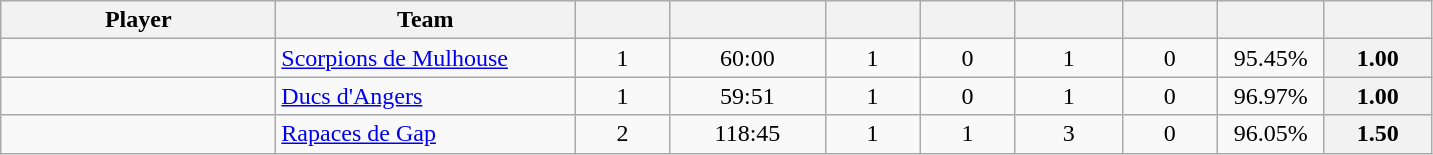<table class="wikitable sortable" style="text-align: center">
<tr>
<th style="width: 11em;">Player</th>
<th style="width: 12em;">Team</th>
<th style="width: 3.5em;"></th>
<th style="width: 6em;"></th>
<th style="width: 3.5em;"></th>
<th style="width: 3.5em;"></th>
<th style="width: 4em;"></th>
<th style="width: 3.5em;"></th>
<th style="width: 4em;"></th>
<th style="width: 4em;"></th>
</tr>
<tr>
<td style="text-align:left;"> </td>
<td style="text-align:left;"><a href='#'>Scorpions de Mulhouse</a></td>
<td>1</td>
<td>60:00</td>
<td>1</td>
<td>0</td>
<td>1</td>
<td>0</td>
<td>95.45%</td>
<th>1.00</th>
</tr>
<tr>
<td style="text-align:left;"> </td>
<td style="text-align:left;"><a href='#'>Ducs d'Angers</a></td>
<td>1</td>
<td>59:51</td>
<td>1</td>
<td>0</td>
<td>1</td>
<td>0</td>
<td>96.97%</td>
<th>1.00</th>
</tr>
<tr>
<td style="text-align:left;"> </td>
<td style="text-align:left;"><a href='#'>Rapaces de Gap</a></td>
<td>2</td>
<td>118:45</td>
<td>1</td>
<td>1</td>
<td>3</td>
<td>0</td>
<td>96.05%</td>
<th>1.50</th>
</tr>
</table>
